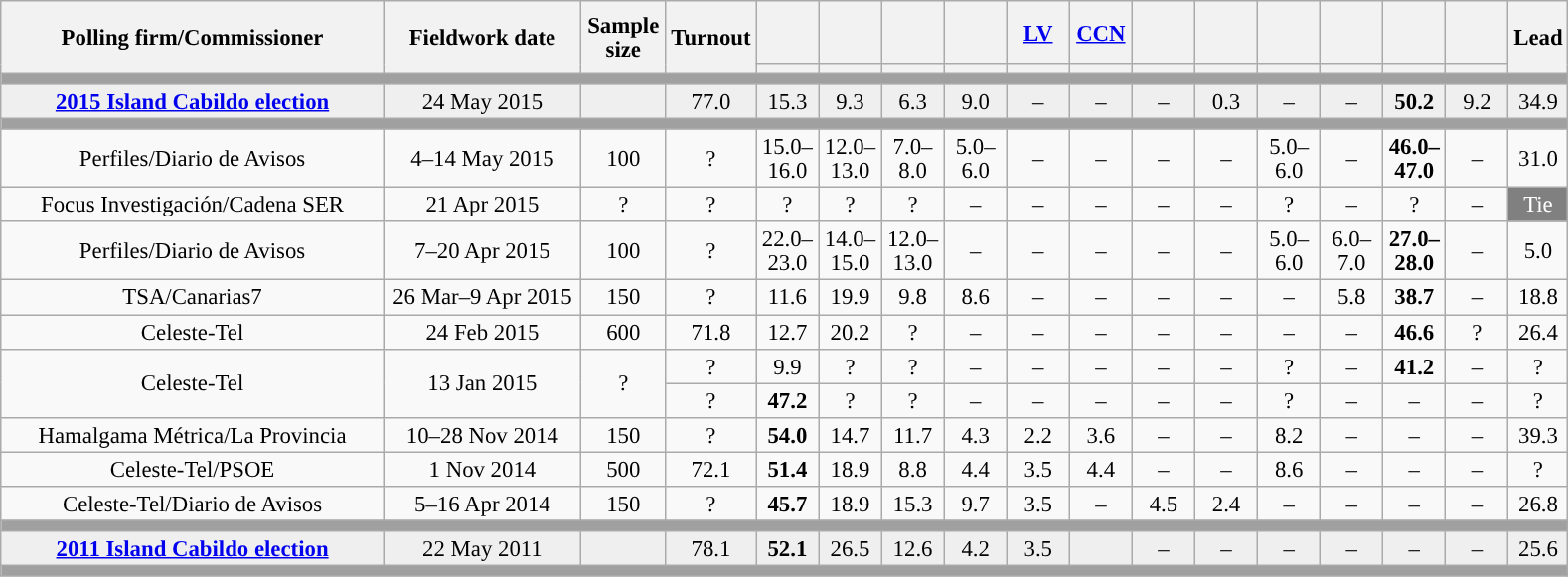<table class="wikitable collapsible collapsed" style="text-align:center; font-size:95%; line-height:16px;">
<tr style="height:42px;">
<th style="width:250px;" rowspan="2">Polling firm/Commissioner</th>
<th style="width:125px;" rowspan="2">Fieldwork date</th>
<th style="width:50px;" rowspan="2">Sample size</th>
<th style="width:45px;" rowspan="2">Turnout</th>
<th style="width:35px;"></th>
<th style="width:35px;"></th>
<th style="width:35px;"></th>
<th style="width:35px;"></th>
<th style="width:35px;"><a href='#'>LV</a></th>
<th style="width:35px;"><a href='#'>CCN</a></th>
<th style="width:35px;"></th>
<th style="width:35px;"></th>
<th style="width:35px;"></th>
<th style="width:35px;"></th>
<th style="width:35px;"></th>
<th style="width:35px;"></th>
<th style="width:30px;" rowspan="2">Lead</th>
</tr>
<tr>
<th style="color:inherit;background:"></th>
<th style="color:inherit;background:"></th>
<th style="color:inherit;background:"></th>
<th style="color:inherit;background:"></th>
<th style="color:inherit;background:"></th>
<th style="color:inherit;background:"></th>
<th style="color:inherit;background:"></th>
<th style="color:inherit;background:"></th>
<th style="color:inherit;background:"></th>
<th style="color:inherit;background:"></th>
<th style="color:inherit;background:"></th>
<th style="color:inherit;background:"></th>
</tr>
<tr>
<td colspan="17" style="background:#A0A0A0"></td>
</tr>
<tr style="background:#EFEFEF;">
<td><strong><a href='#'>2015 Island Cabildo election</a></strong></td>
<td>24 May 2015</td>
<td></td>
<td>77.0</td>
<td>15.3<br></td>
<td>9.3<br></td>
<td>6.3<br></td>
<td>9.0<br></td>
<td>–</td>
<td>–</td>
<td>–</td>
<td>0.3<br></td>
<td>–</td>
<td>–</td>
<td><strong>50.2</strong><br></td>
<td>9.2<br></td>
<td style="background:">34.9</td>
</tr>
<tr>
<td colspan="17" style="background:#A0A0A0"></td>
</tr>
<tr>
<td>Perfiles/Diario de Avisos</td>
<td>4–14 May 2015</td>
<td>100</td>
<td>?</td>
<td>15.0–<br>16.0<br></td>
<td>12.0–<br>13.0<br></td>
<td>7.0–<br>8.0<br></td>
<td>5.0–<br>6.0<br></td>
<td>–</td>
<td>–</td>
<td>–</td>
<td>–</td>
<td>5.0–<br>6.0<br></td>
<td>–</td>
<td><strong>46.0–<br>47.0</strong><br></td>
<td>–</td>
<td style="background:">31.0</td>
</tr>
<tr>
<td>Focus Investigación/Cadena SER</td>
<td>21 Apr 2015</td>
<td>?</td>
<td>?</td>
<td>?<br></td>
<td>?<br></td>
<td>?<br></td>
<td>–</td>
<td>–</td>
<td>–</td>
<td>–</td>
<td>–</td>
<td>?<br></td>
<td>–</td>
<td>?<br></td>
<td>–</td>
<td style="background:gray; color:white;">Tie</td>
</tr>
<tr>
<td>Perfiles/Diario de Avisos</td>
<td>7–20 Apr 2015</td>
<td>100</td>
<td>?</td>
<td>22.0–<br>23.0<br></td>
<td>14.0–<br>15.0<br></td>
<td>12.0–<br>13.0<br></td>
<td>–</td>
<td>–</td>
<td>–</td>
<td>–</td>
<td>–</td>
<td>5.0–<br>6.0<br></td>
<td>6.0–<br>7.0<br></td>
<td><strong>27.0–<br>28.0</strong><br></td>
<td>–</td>
<td style="background:">5.0</td>
</tr>
<tr>
<td>TSA/Canarias7</td>
<td>26 Mar–9 Apr 2015</td>
<td>150</td>
<td>?</td>
<td>11.6<br></td>
<td>19.9<br></td>
<td>9.8<br></td>
<td>8.6<br></td>
<td>–</td>
<td>–</td>
<td>–</td>
<td>–</td>
<td>–</td>
<td>5.8<br></td>
<td><strong>38.7</strong><br></td>
<td>–</td>
<td style="background:">18.8</td>
</tr>
<tr>
<td>Celeste-Tel</td>
<td>24 Feb 2015</td>
<td>600</td>
<td>71.8</td>
<td>12.7<br></td>
<td>20.2<br></td>
<td>?<br></td>
<td>–</td>
<td>–</td>
<td>–</td>
<td>–</td>
<td>–</td>
<td>–</td>
<td>–</td>
<td><strong>46.6</strong><br></td>
<td>?<br></td>
<td style="background:">26.4</td>
</tr>
<tr>
<td rowspan="2">Celeste-Tel</td>
<td rowspan="2">13 Jan 2015</td>
<td rowspan="2">?</td>
<td>?</td>
<td>9.9<br></td>
<td>?<br></td>
<td>?<br></td>
<td>–</td>
<td>–</td>
<td>–</td>
<td>–</td>
<td>–</td>
<td>?<br></td>
<td>–</td>
<td><strong>41.2</strong><br></td>
<td>–</td>
<td style="background:">?</td>
</tr>
<tr>
<td>?</td>
<td><strong>47.2</strong><br></td>
<td>?<br></td>
<td>?<br></td>
<td>–</td>
<td>–</td>
<td>–</td>
<td>–</td>
<td>–</td>
<td>?<br></td>
<td>–</td>
<td>–</td>
<td>–</td>
<td style="background:">?</td>
</tr>
<tr>
<td>Hamalgama Métrica/La Provincia</td>
<td>10–28 Nov 2014</td>
<td>150</td>
<td>?</td>
<td><strong>54.0</strong><br></td>
<td>14.7<br></td>
<td>11.7<br></td>
<td>4.3<br></td>
<td>2.2<br></td>
<td>3.6<br></td>
<td>–</td>
<td>–</td>
<td>8.2<br></td>
<td>–</td>
<td>–</td>
<td>–</td>
<td style="background:">39.3</td>
</tr>
<tr>
<td>Celeste-Tel/PSOE</td>
<td>1 Nov 2014</td>
<td>500</td>
<td>72.1</td>
<td><strong>51.4</strong><br></td>
<td>18.9<br></td>
<td>8.8<br></td>
<td>4.4<br></td>
<td>3.5<br></td>
<td>4.4<br></td>
<td>–</td>
<td>–</td>
<td>8.6<br></td>
<td>–</td>
<td>–</td>
<td>–</td>
<td style="background:">?</td>
</tr>
<tr>
<td>Celeste-Tel/Diario de Avisos</td>
<td>5–16 Apr 2014</td>
<td>150</td>
<td>?</td>
<td><strong>45.7</strong><br></td>
<td>18.9<br></td>
<td>15.3<br></td>
<td>9.7<br></td>
<td>3.5<br></td>
<td>–</td>
<td>4.5<br></td>
<td>2.4<br></td>
<td>–</td>
<td>–</td>
<td>–</td>
<td>–</td>
<td style="background:">26.8</td>
</tr>
<tr>
<td colspan="17" style="background:#A0A0A0"></td>
</tr>
<tr style="background:#EFEFEF;">
<td><strong><a href='#'>2011 Island Cabildo election</a></strong></td>
<td>22 May 2011</td>
<td></td>
<td>78.1</td>
<td><strong>52.1</strong><br></td>
<td>26.5<br></td>
<td>12.6<br></td>
<td>4.2<br></td>
<td>3.5<br></td>
<td></td>
<td>–</td>
<td>–</td>
<td>–</td>
<td>–</td>
<td>–</td>
<td>–</td>
<td style="background:">25.6</td>
</tr>
<tr>
<td colspan="17" style="background:#A0A0A0"></td>
</tr>
</table>
